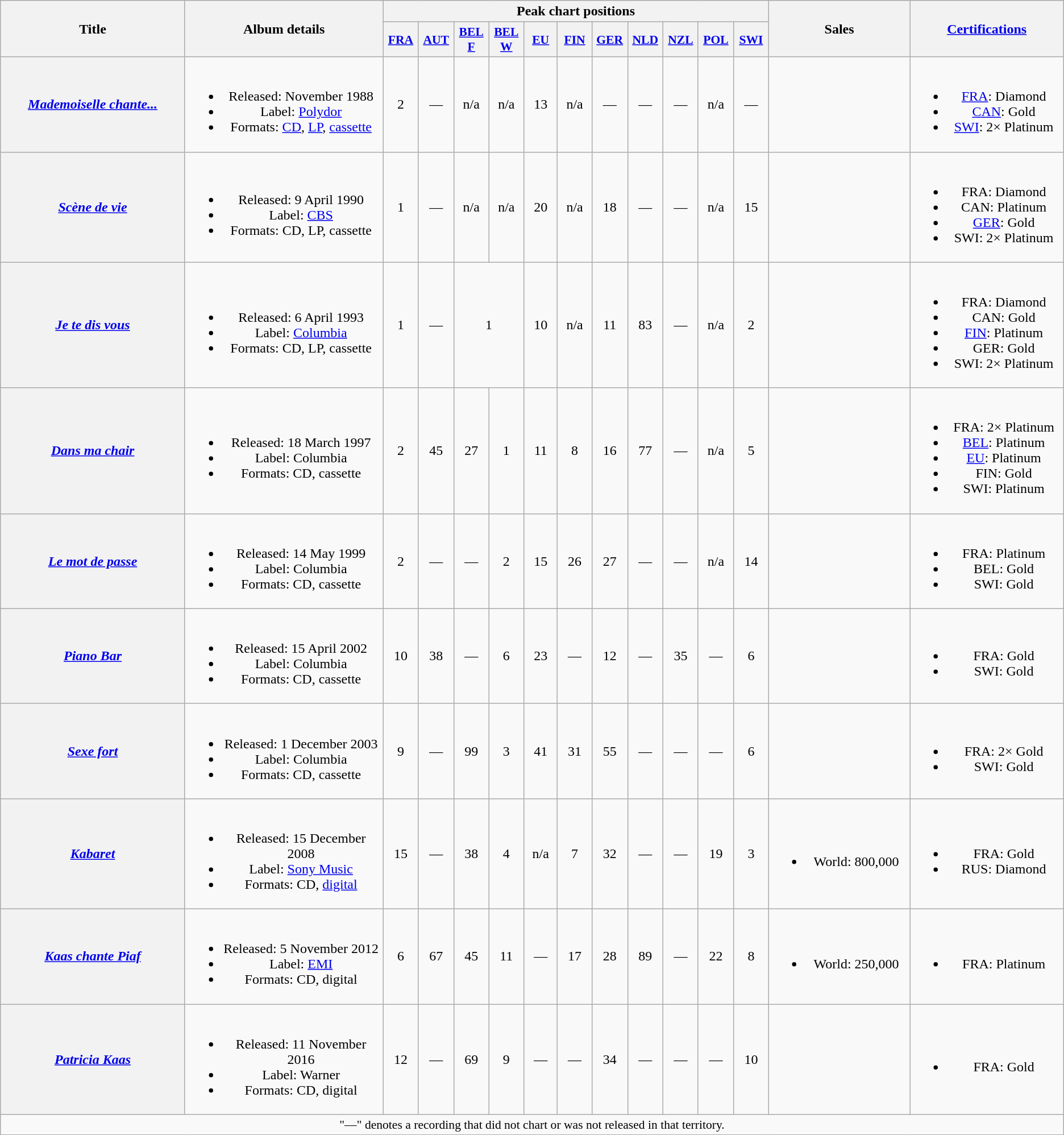<table class="wikitable plainrowheaders" style="text-align:center;">
<tr>
<th scope="col" rowspan="2" style="width:15em;">Title</th>
<th scope="col" rowspan="2" style="width:16em;">Album details</th>
<th scope="col" colspan="11">Peak chart positions</th>
<th scope="col" rowspan="2" style="width:11em;">Sales</th>
<th scope="col" rowspan="2" style="width:12em;"><a href='#'>Certifications</a></th>
</tr>
<tr>
<th scope="col" style="width:2.5em;font-size:90%;"><a href='#'>FRA</a><br></th>
<th scope="col" style="width:2.5em;font-size:90%;"><a href='#'>AUT</a><br></th>
<th scope="col" style="width:2.5em;font-size:90%;"><a href='#'>BEL F</a></th>
<th scope="col" style="width:2.5em;font-size:90%;"><a href='#'>BEL W</a></th>
<th scope="col" style="width:2.5em;font-size:90%;"><a href='#'>EU</a><br></th>
<th scope="col" style="width:2.5em;font-size:90%;"><a href='#'>FIN</a><br></th>
<th scope="col" style="width:2.5em;font-size:90%;"><a href='#'>GER</a><br></th>
<th scope="col" style="width:2.5em;font-size:90%;"><a href='#'>NLD</a><br></th>
<th scope="col" style="width:2.5em;font-size:90%;"><a href='#'>NZL</a><br></th>
<th scope="col" style="width:2.5em;font-size:90%;"><a href='#'>POL</a><br></th>
<th scope="col" style="width:2.5em;font-size:90%;"><a href='#'>SWI</a><br></th>
</tr>
<tr>
<th scope="row"><em><a href='#'>Mademoiselle chante...</a></em></th>
<td><br><ul><li>Released: November 1988</li><li>Label: <a href='#'>Polydor</a></li><li>Formats: <a href='#'>CD</a>, <a href='#'>LP</a>, <a href='#'>cassette</a></li></ul></td>
<td>2</td>
<td>—</td>
<td>n/a</td>
<td>n/a</td>
<td>13</td>
<td>n/a</td>
<td>—</td>
<td>—</td>
<td>—</td>
<td>n/a</td>
<td>—</td>
<td></td>
<td><br><ul><li><a href='#'>FRA</a>: Diamond</li><li><a href='#'>CAN</a>: Gold</li><li><a href='#'>SWI</a>: 2× Platinum</li></ul></td>
</tr>
<tr>
<th scope="row"><em><a href='#'>Scène de vie</a></em></th>
<td><br><ul><li>Released: 9 April 1990</li><li>Label: <a href='#'>CBS</a></li><li>Formats: CD, LP, cassette</li></ul></td>
<td>1</td>
<td>—</td>
<td>n/a</td>
<td>n/a</td>
<td>20</td>
<td>n/a</td>
<td>18</td>
<td>—</td>
<td>—</td>
<td>n/a</td>
<td>15</td>
<td></td>
<td><br><ul><li>FRA: Diamond</li><li>CAN: Platinum</li><li><a href='#'>GER</a>: Gold</li><li>SWI: 2× Platinum</li></ul></td>
</tr>
<tr>
<th scope="row"><em><a href='#'>Je te dis vous</a></em></th>
<td><br><ul><li>Released: 6 April 1993</li><li>Label: <a href='#'>Columbia</a></li><li>Formats: CD, LP, cassette</li></ul></td>
<td>1</td>
<td>—</td>
<td colspan="2">1</td>
<td>10</td>
<td>n/a</td>
<td>11</td>
<td>83</td>
<td>—</td>
<td>n/a</td>
<td>2</td>
<td></td>
<td><br><ul><li>FRA: Diamond</li><li>CAN: Gold</li><li><a href='#'>FIN</a>: Platinum</li><li>GER: Gold</li><li>SWI: 2× Platinum</li></ul></td>
</tr>
<tr>
<th scope="row"><em><a href='#'>Dans ma chair</a></em></th>
<td><br><ul><li>Released: 18 March 1997</li><li>Label: Columbia</li><li>Formats: CD, cassette</li></ul></td>
<td>2</td>
<td>45</td>
<td>27</td>
<td>1</td>
<td>11</td>
<td>8</td>
<td>16</td>
<td>77</td>
<td>—</td>
<td>n/a</td>
<td>5</td>
<td></td>
<td><br><ul><li>FRA: 2× Platinum</li><li><a href='#'>BEL</a>: Platinum</li><li><a href='#'>EU</a>: Platinum</li><li>FIN: Gold</li><li>SWI: Platinum</li></ul></td>
</tr>
<tr>
<th scope="row"><em><a href='#'>Le mot de passe</a></em></th>
<td><br><ul><li>Released: 14 May 1999</li><li>Label: Columbia</li><li>Formats: CD, cassette</li></ul></td>
<td>2</td>
<td>—</td>
<td>—</td>
<td>2</td>
<td>15</td>
<td>26</td>
<td>27</td>
<td>—</td>
<td>—</td>
<td>n/a</td>
<td>14</td>
<td></td>
<td><br><ul><li>FRA: Platinum</li><li>BEL: Gold</li><li>SWI: Gold</li></ul></td>
</tr>
<tr>
<th scope="row"><em><a href='#'>Piano Bar</a></em></th>
<td><br><ul><li>Released: 15 April 2002</li><li>Label: Columbia</li><li>Formats: CD, cassette</li></ul></td>
<td>10</td>
<td>38</td>
<td>—</td>
<td>6</td>
<td>23</td>
<td>—</td>
<td>12</td>
<td>—</td>
<td>35</td>
<td>—</td>
<td>6</td>
<td></td>
<td><br><ul><li>FRA: Gold</li><li>SWI: Gold</li></ul></td>
</tr>
<tr>
<th scope="row"><em><a href='#'>Sexe fort</a></em></th>
<td><br><ul><li>Released: 1 December 2003</li><li>Label: Columbia</li><li>Formats: CD, cassette</li></ul></td>
<td>9</td>
<td>—</td>
<td>99</td>
<td>3</td>
<td>41</td>
<td>31</td>
<td>55</td>
<td>—</td>
<td>—</td>
<td>—</td>
<td>6</td>
<td></td>
<td><br><ul><li>FRA: 2× Gold</li><li>SWI: Gold</li></ul></td>
</tr>
<tr>
<th scope="row"><em><a href='#'>Kabaret</a></em></th>
<td><br><ul><li>Released: 15 December 2008</li><li>Label: <a href='#'>Sony Music</a></li><li>Formats: CD, <a href='#'>digital</a></li></ul></td>
<td>15</td>
<td>—</td>
<td>38</td>
<td>4</td>
<td>n/a</td>
<td>7</td>
<td>32</td>
<td>—</td>
<td>—</td>
<td>19</td>
<td>3</td>
<td><br><ul><li>World: 800,000</li></ul></td>
<td><br><ul><li>FRA: Gold</li><li>RUS: Diamond</li></ul></td>
</tr>
<tr>
<th scope="row"><em><a href='#'>Kaas chante Piaf</a></em></th>
<td><br><ul><li>Released: 5 November 2012</li><li>Label: <a href='#'>EMI</a></li><li>Formats: CD, digital</li></ul></td>
<td>6</td>
<td>67</td>
<td>45</td>
<td>11</td>
<td>—</td>
<td>17</td>
<td>28</td>
<td>89</td>
<td>—</td>
<td>22</td>
<td>8</td>
<td><br><ul><li>World: 250,000</li></ul></td>
<td><br><ul><li>FRA: Platinum</li></ul></td>
</tr>
<tr>
<th scope="row"><em><a href='#'>Patricia Kaas</a></em></th>
<td><br><ul><li>Released: 11 November 2016</li><li>Label: Warner</li><li>Formats: CD, digital</li></ul></td>
<td>12</td>
<td>—</td>
<td>69</td>
<td>9</td>
<td>—</td>
<td>—</td>
<td>34</td>
<td>—</td>
<td>—</td>
<td>—</td>
<td>10</td>
<td></td>
<td><br><ul><li>FRA: Gold</li></ul></td>
</tr>
<tr>
<td colspan="15" style="font-size:90%">"—" denotes a recording that did not chart or was not released in that territory.</td>
</tr>
</table>
